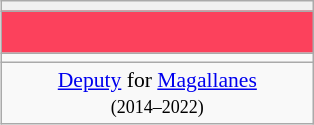<table class="wikitable" style="float:right; font-size:90%; text-align:center; margin:10px;">
<tr>
<td style="background:#f1f1f1;"> <strong></strong></td>
</tr>
<tr>
<th style=" font-size:120%; background:#FC415C; width:200px;"><br><small></small></th>
</tr>
<tr>
<td></td>
</tr>
<tr>
<td><a href='#'>Deputy</a> for <a href='#'>Magallanes</a><br><small>(2014–2022)</small></td>
</tr>
</table>
